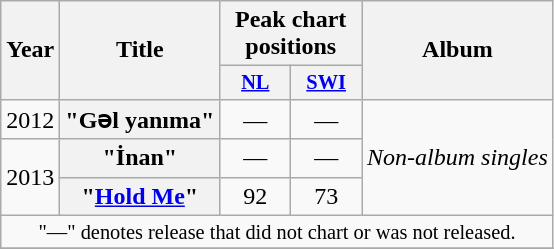<table class="wikitable plainrowheaders" style="text-align:center;">
<tr>
<th scope="col" rowspan="2">Year</th>
<th scope="col" rowspan="2">Title</th>
<th scope="col" colspan="2">Peak chart positions</th>
<th scope="col" rowspan="2">Album</th>
</tr>
<tr>
<th scope="col" style="width:3em;font-size:85%;"><a href='#'>NL</a><br></th>
<th scope="col" style="width:3em;font-size:85%;"><a href='#'>SWI</a><br></th>
</tr>
<tr>
<td>2012</td>
<th scope="row">"Gəl yanıma"</th>
<td>—</td>
<td>—</td>
<td rowspan="3"><em>Non-album singles</em></td>
</tr>
<tr>
<td rowspan="2">2013</td>
<th scope="row">"İnan"</th>
<td>—</td>
<td>—</td>
</tr>
<tr>
<th scope="row">"<a href='#'>Hold Me</a>"</th>
<td>92</td>
<td>73</td>
</tr>
<tr>
<td colspan="18" style="font-size:85%">"—" denotes release that did not chart or was not released.</td>
</tr>
<tr>
</tr>
</table>
